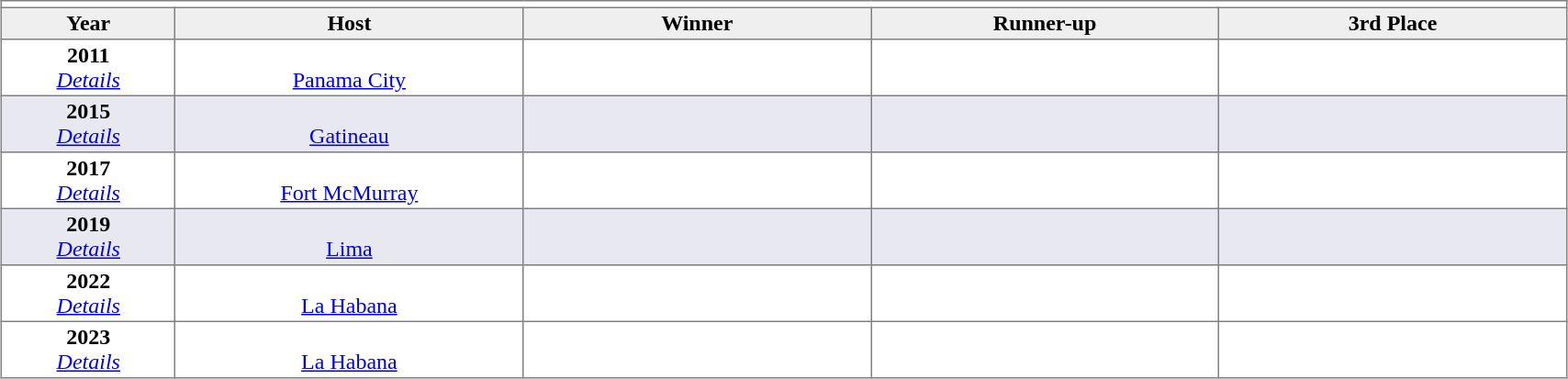<table class="toccolours" border="1" cellpadding="2" style="border-collapse: collapse; text-align: center; width: 90%; margin: 0 auto;">
<tr>
<th colspan=5 width=100%></th>
</tr>
<tr style="background: #efefef;">
<th width=10%>Year</th>
<th width=20%>Host</th>
<th width=20%>Winner</th>
<th width=20%>Runner-up</th>
<th width=20%>3rd Place</th>
</tr>
<tr align=center>
<td><strong>2011</strong><br><em><a href='#'>Details</a></em></td>
<td><br><a href='#'>Panama City</a></td>
<td><strong></strong></td>
<td></td>
<td></td>
</tr>
<tr align=center bgcolor=#E8E8F0>
<td><strong>2015</strong><br><em><a href='#'>Details</a></em></td>
<td><br><a href='#'>Gatineau</a></td>
<td><strong></strong></td>
<td></td>
<td></td>
</tr>
<tr align=center>
<td><strong>2017</strong><br><em><a href='#'>Details</a></em></td>
<td><br><a href='#'>Fort McMurray</a></td>
<td><strong></strong></td>
<td></td>
<td></td>
</tr>
<tr align=center bgcolor=#E8E8F0>
<td><strong>2019</strong><br><em><a href='#'>Details</a></em></td>
<td><br><a href='#'>Lima</a></td>
<td><strong></strong></td>
<td></td>
<td></td>
</tr>
<tr align=center>
<td><strong>2022</strong><br><em><a href='#'>Details</a></em></td>
<td><br><a href='#'>La Habana</a></td>
<td><strong></strong></td>
<td></td>
<td></td>
</tr>
<tr align=center>
<td><strong>2023</strong><br><em><a href='#'>Details</a></em></td>
<td><br><a href='#'>La Habana</a></td>
<td><strong></strong></td>
<td></td>
<td></td>
</tr>
</table>
